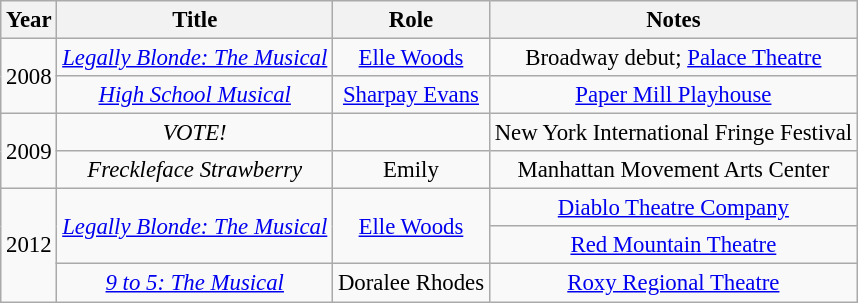<table class="wikitable" style="text-align:center; font-size:95%;">
<tr>
<th scope="col">Year</th>
<th scope="col">Title</th>
<th scope="col">Role</th>
<th scope="col" class="unsortable">Notes</th>
</tr>
<tr>
<td rowspan="2" style="text-align:center;">2008</td>
<td><em><a href='#'>Legally Blonde: The Musical</a></em></td>
<td><a href='#'>Elle Woods</a></td>
<td>Broadway debut; <a href='#'>Palace Theatre</a></td>
</tr>
<tr>
<td><em><a href='#'>High School Musical</a></em></td>
<td><a href='#'>Sharpay Evans</a></td>
<td><a href='#'>Paper Mill Playhouse</a></td>
</tr>
<tr>
<td rowspan="2" style="text-align:center;">2009</td>
<td><em>VOTE!</em></td>
<td></td>
<td>New York International Fringe Festival</td>
</tr>
<tr>
<td><em>Freckleface Strawberry</em></td>
<td>Emily</td>
<td>Manhattan Movement Arts Center</td>
</tr>
<tr>
<td rowspan="3" style="text-align:center;">2012</td>
<td rowspan="2"><em><a href='#'>Legally Blonde: The Musical</a></em></td>
<td rowspan="2"><a href='#'>Elle Woods</a></td>
<td><a href='#'>Diablo Theatre Company</a></td>
</tr>
<tr>
<td><a href='#'>Red Mountain Theatre</a></td>
</tr>
<tr>
<td><em><a href='#'>9 to 5: The Musical</a></em></td>
<td>Doralee Rhodes</td>
<td><a href='#'>Roxy Regional Theatre</a></td>
</tr>
</table>
